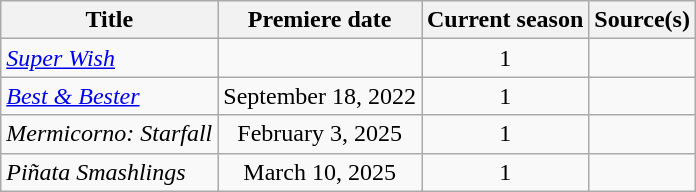<table class="wikitable plainrowheaders sortable" style="text-align:center;">
<tr>
<th scope="col">Title</th>
<th scope="col">Premiere date</th>
<th scope="col">Current season</th>
<th class="unsortable">Source(s)</th>
</tr>
<tr>
<td scope="row" style="text-align:left;"><em><a href='#'>Super Wish</a></em></td>
<td></td>
<td>1</td>
<td></td>
</tr>
<tr>
<td scope="row" style="text-align:left;"><em><a href='#'>Best & Bester</a></em></td>
<td>September 18, 2022</td>
<td>1</td>
<td></td>
</tr>
<tr>
<td scope="row" style="text-align:left;"><em>Mermicorno: Starfall</em></td>
<td>February 3, 2025</td>
<td>1</td>
<td></td>
</tr>
<tr>
<td scope="row" style="text-align:left;"><em>Piñata Smashlings</em></td>
<td>March 10, 2025</td>
<td>1</td>
<td></td>
</tr>
</table>
